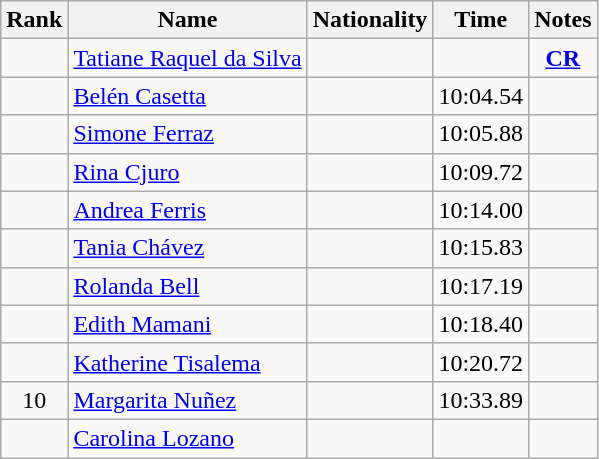<table class="wikitable sortable" style="text-align:center">
<tr>
<th>Rank</th>
<th>Name</th>
<th>Nationality</th>
<th>Time</th>
<th>Notes</th>
</tr>
<tr>
<td></td>
<td align=left><a href='#'>Tatiane Raquel da Silva</a></td>
<td align=left></td>
<td></td>
<td><strong><a href='#'>CR</a></strong></td>
</tr>
<tr>
<td></td>
<td align=left><a href='#'>Belén Casetta</a></td>
<td align=left></td>
<td>10:04.54</td>
<td></td>
</tr>
<tr>
<td></td>
<td align=left><a href='#'>Simone Ferraz</a></td>
<td align=left></td>
<td>10:05.88</td>
<td></td>
</tr>
<tr>
<td></td>
<td align=left><a href='#'>Rina Cjuro</a></td>
<td align=left></td>
<td>10:09.72</td>
<td></td>
</tr>
<tr>
<td></td>
<td align=left><a href='#'>Andrea Ferris</a></td>
<td align=left></td>
<td>10:14.00</td>
<td></td>
</tr>
<tr>
<td></td>
<td align=left><a href='#'>Tania Chávez</a></td>
<td align=left></td>
<td>10:15.83</td>
<td></td>
</tr>
<tr>
<td></td>
<td align=left><a href='#'>Rolanda Bell</a></td>
<td align=left></td>
<td>10:17.19</td>
<td></td>
</tr>
<tr>
<td></td>
<td align=left><a href='#'>Edith Mamani</a></td>
<td align=left></td>
<td>10:18.40</td>
<td></td>
</tr>
<tr>
<td></td>
<td align=left><a href='#'>Katherine Tisalema</a></td>
<td align=left></td>
<td>10:20.72</td>
<td></td>
</tr>
<tr>
<td>10</td>
<td align=left><a href='#'>Margarita Nuñez</a></td>
<td align=left></td>
<td>10:33.89</td>
<td></td>
</tr>
<tr>
<td></td>
<td align=left><a href='#'>Carolina Lozano</a></td>
<td align=left></td>
<td></td>
<td></td>
</tr>
</table>
